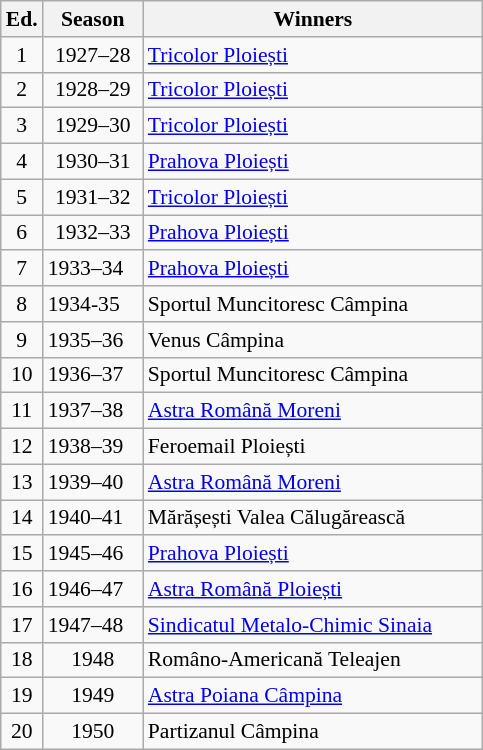<table class="wikitable" style="font-size:90%">
<tr>
<th><abbr>Ed.</abbr></th>
<th width="60">Season</th>
<th width="220">Winners</th>
</tr>
<tr>
<td align=center>1</td>
<td style="text-align:center">1927–28</td>
<td><a href='#'>Tricolor Ploiești</a></td>
</tr>
<tr>
<td align=center>2</td>
<td align="center">1928–29</td>
<td><a href='#'>Tricolor Ploiești</a></td>
</tr>
<tr>
<td align=center>3</td>
<td align="center">1929–30</td>
<td><a href='#'>Tricolor Ploiești</a></td>
</tr>
<tr>
<td align=center>4</td>
<td align="center">1930–31</td>
<td><a href='#'>Prahova Ploiești</a></td>
</tr>
<tr>
<td align=center>5</td>
<td align="center">1931–32</td>
<td><a href='#'>Tricolor Ploiești</a></td>
</tr>
<tr>
<td align=center>6</td>
<td align="center">1932–33</td>
<td><a href='#'>Prahova Ploiești</a></td>
</tr>
<tr>
<td align=center>7</td>
<td>1933–34</td>
<td><a href='#'>Prahova Ploiești</a></td>
</tr>
<tr>
<td align=center>8</td>
<td>1934-35</td>
<td>Sportul Muncitoresc Câmpina</td>
</tr>
<tr>
<td align=center>9</td>
<td>1935–36</td>
<td>Venus Câmpina</td>
</tr>
<tr>
<td align=center>10</td>
<td>1936–37</td>
<td>Sportul Muncitoresc Câmpina</td>
</tr>
<tr>
<td align=center>11</td>
<td>1937–38</td>
<td><a href='#'>Astra Română Moreni</a></td>
</tr>
<tr>
<td align=center>12</td>
<td>1938–39</td>
<td>Feroemail Ploiești</td>
</tr>
<tr>
<td align=center>13</td>
<td>1939–40</td>
<td><a href='#'>Astra Română Moreni</a></td>
</tr>
<tr>
<td align=center>14</td>
<td>1940–41</td>
<td>Mărășești Valea Călugărească</td>
</tr>
<tr>
<td align=center>15</td>
<td>1945–46</td>
<td><a href='#'>Prahova Ploiești</a></td>
</tr>
<tr>
<td align=center>16</td>
<td>1946–47</td>
<td><a href='#'>Astra Română Ploiești</a></td>
</tr>
<tr>
<td align=center>17</td>
<td>1947–48</td>
<td><a href='#'>Sindicatul Metalo-Chimic Sinaia</a></td>
</tr>
<tr>
<td align=center>18</td>
<td align=center>1948</td>
<td>Româno-Americană Teleajen</td>
</tr>
<tr>
<td align=center>19</td>
<td align=center>1949</td>
<td><a href='#'>Astra Poiana Câmpina</a></td>
</tr>
<tr>
<td align=center>20</td>
<td align=center>1950</td>
<td>Partizanul Câmpina</td>
</tr>
</table>
